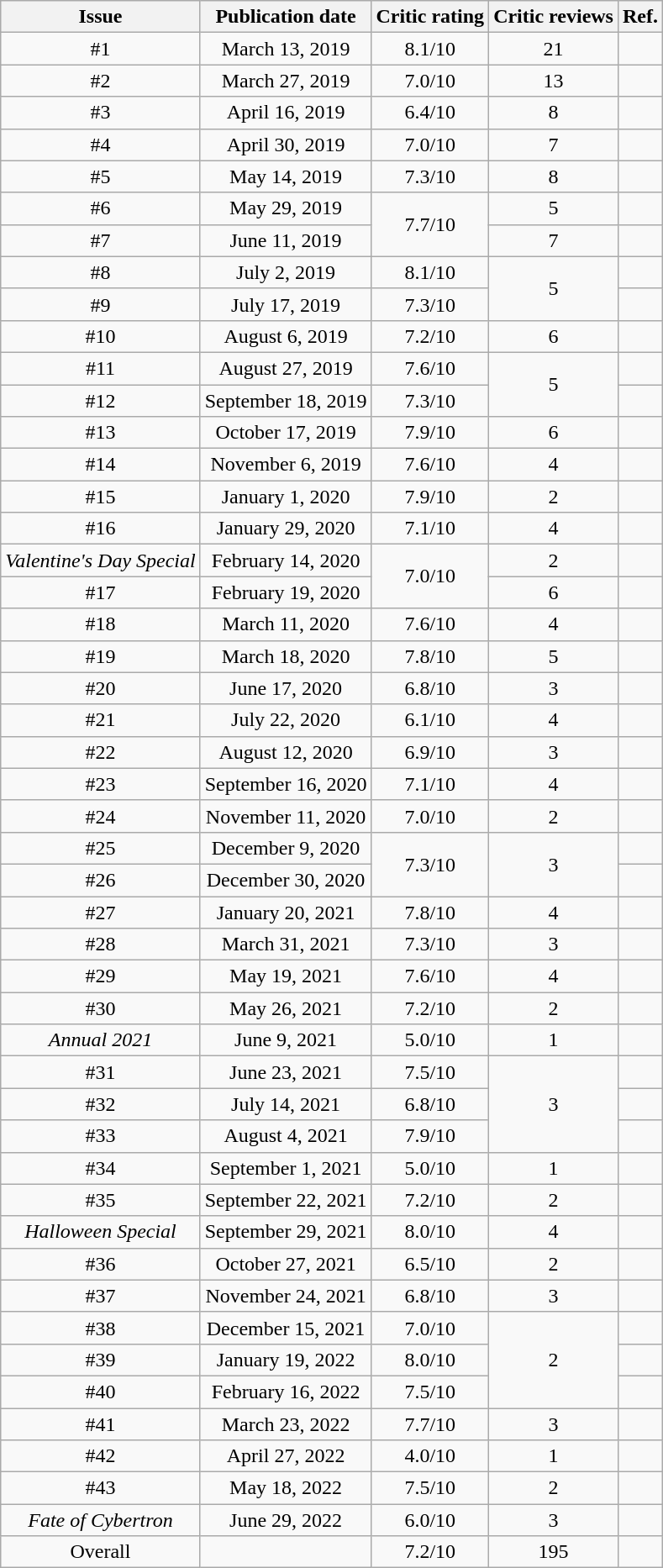<table class="wikitable" style="text-align: center;">
<tr>
<th>Issue</th>
<th>Publication date</th>
<th>Critic rating</th>
<th>Critic reviews</th>
<th>Ref.</th>
</tr>
<tr>
<td>#1</td>
<td>March 13, 2019</td>
<td>8.1/10</td>
<td>21</td>
<td></td>
</tr>
<tr>
<td>#2</td>
<td>March 27, 2019</td>
<td>7.0/10</td>
<td>13</td>
<td></td>
</tr>
<tr>
<td>#3</td>
<td>April 16, 2019</td>
<td>6.4/10</td>
<td>8</td>
<td></td>
</tr>
<tr>
<td>#4</td>
<td>April 30, 2019</td>
<td>7.0/10</td>
<td>7</td>
<td></td>
</tr>
<tr>
<td>#5</td>
<td>May 14, 2019</td>
<td>7.3/10</td>
<td>8</td>
<td></td>
</tr>
<tr>
<td>#6</td>
<td>May 29, 2019</td>
<td rowspan="2">7.7/10</td>
<td>5</td>
<td></td>
</tr>
<tr>
<td>#7</td>
<td>June 11, 2019</td>
<td>7</td>
<td></td>
</tr>
<tr>
<td>#8</td>
<td>July 2, 2019</td>
<td>8.1/10</td>
<td rowspan="2">5</td>
<td></td>
</tr>
<tr>
<td>#9</td>
<td>July 17, 2019</td>
<td>7.3/10</td>
<td></td>
</tr>
<tr>
<td>#10</td>
<td>August 6, 2019</td>
<td>7.2/10</td>
<td>6</td>
<td></td>
</tr>
<tr>
<td>#11</td>
<td>August 27, 2019</td>
<td>7.6/10</td>
<td rowspan="2">5</td>
<td></td>
</tr>
<tr>
<td>#12</td>
<td>September 18, 2019</td>
<td>7.3/10</td>
<td></td>
</tr>
<tr>
<td>#13</td>
<td>October 17, 2019</td>
<td>7.9/10</td>
<td>6</td>
<td></td>
</tr>
<tr>
<td>#14</td>
<td>November 6, 2019</td>
<td>7.6/10</td>
<td>4</td>
<td></td>
</tr>
<tr>
<td>#15</td>
<td>January 1, 2020</td>
<td>7.9/10</td>
<td>2</td>
<td></td>
</tr>
<tr>
<td>#16</td>
<td>January 29, 2020</td>
<td>7.1/10</td>
<td>4</td>
<td></td>
</tr>
<tr>
<td><em>Valentine's Day Special</em></td>
<td>February 14, 2020</td>
<td rowspan="2">7.0/10</td>
<td>2</td>
<td></td>
</tr>
<tr>
<td>#17</td>
<td>February 19, 2020</td>
<td>6</td>
<td></td>
</tr>
<tr>
<td>#18</td>
<td>March 11, 2020</td>
<td>7.6/10</td>
<td>4</td>
<td></td>
</tr>
<tr>
<td>#19</td>
<td>March 18, 2020</td>
<td>7.8/10</td>
<td>5</td>
<td></td>
</tr>
<tr>
<td>#20</td>
<td>June 17, 2020</td>
<td>6.8/10</td>
<td>3</td>
<td></td>
</tr>
<tr>
<td>#21</td>
<td>July 22, 2020</td>
<td>6.1/10</td>
<td>4</td>
<td></td>
</tr>
<tr>
<td>#22</td>
<td>August 12, 2020</td>
<td>6.9/10</td>
<td>3</td>
<td></td>
</tr>
<tr>
<td>#23</td>
<td>September 16, 2020</td>
<td>7.1/10</td>
<td>4</td>
<td></td>
</tr>
<tr>
<td>#24</td>
<td>November 11, 2020</td>
<td>7.0/10</td>
<td>2</td>
<td></td>
</tr>
<tr>
<td>#25</td>
<td>December 9, 2020</td>
<td rowspan="2">7.3/10</td>
<td rowspan="2">3</td>
<td></td>
</tr>
<tr>
<td>#26</td>
<td>December 30, 2020</td>
<td></td>
</tr>
<tr>
<td>#27</td>
<td>January 20, 2021</td>
<td>7.8/10</td>
<td>4</td>
<td></td>
</tr>
<tr>
<td>#28</td>
<td>March 31, 2021</td>
<td>7.3/10</td>
<td>3</td>
<td></td>
</tr>
<tr>
<td>#29</td>
<td>May 19, 2021</td>
<td>7.6/10</td>
<td>4</td>
<td></td>
</tr>
<tr>
<td>#30</td>
<td>May 26, 2021</td>
<td>7.2/10</td>
<td>2</td>
<td></td>
</tr>
<tr>
<td><em>Annual 2021</em></td>
<td>June 9, 2021</td>
<td>5.0/10</td>
<td>1</td>
<td></td>
</tr>
<tr>
<td>#31</td>
<td>June 23, 2021</td>
<td>7.5/10</td>
<td rowspan="3">3</td>
<td></td>
</tr>
<tr>
<td>#32</td>
<td>July 14, 2021</td>
<td>6.8/10</td>
<td></td>
</tr>
<tr>
<td>#33</td>
<td>August 4, 2021</td>
<td>7.9/10</td>
<td></td>
</tr>
<tr>
<td>#34</td>
<td>September 1, 2021</td>
<td>5.0/10</td>
<td>1</td>
<td></td>
</tr>
<tr>
<td>#35</td>
<td>September 22, 2021</td>
<td>7.2/10</td>
<td>2</td>
<td></td>
</tr>
<tr>
<td><em>Halloween Special</em></td>
<td>September 29, 2021</td>
<td>8.0/10</td>
<td>4</td>
<td></td>
</tr>
<tr>
<td>#36</td>
<td>October 27, 2021</td>
<td>6.5/10</td>
<td>2</td>
<td></td>
</tr>
<tr>
<td>#37</td>
<td>November 24, 2021</td>
<td>6.8/10</td>
<td>3</td>
<td></td>
</tr>
<tr>
<td>#38</td>
<td>December 15, 2021</td>
<td>7.0/10</td>
<td rowspan="3">2</td>
<td></td>
</tr>
<tr>
<td>#39</td>
<td>January 19, 2022</td>
<td>8.0/10</td>
<td></td>
</tr>
<tr>
<td>#40</td>
<td>February 16, 2022</td>
<td>7.5/10</td>
<td></td>
</tr>
<tr>
<td>#41</td>
<td>March 23, 2022</td>
<td>7.7/10</td>
<td>3</td>
<td></td>
</tr>
<tr>
<td>#42</td>
<td>April 27, 2022</td>
<td>4.0/10</td>
<td>1</td>
<td></td>
</tr>
<tr>
<td>#43</td>
<td>May 18, 2022</td>
<td>7.5/10</td>
<td>2</td>
<td></td>
</tr>
<tr>
<td><em>Fate of Cybertron</em></td>
<td>June 29, 2022</td>
<td>6.0/10</td>
<td>3</td>
<td></td>
</tr>
<tr>
<td>Overall</td>
<td></td>
<td>7.2/10</td>
<td>195</td>
<td></td>
</tr>
</table>
